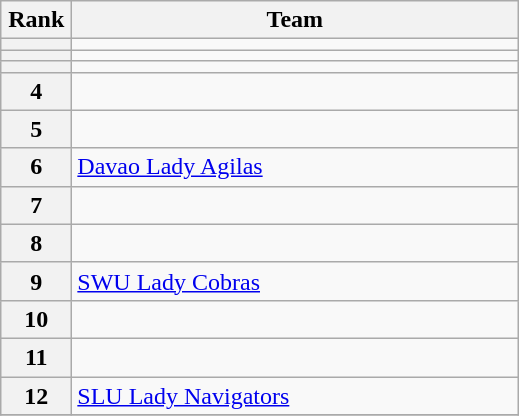<table class="wikitable" style="text-align: center;">
<tr>
<th width=40>Rank</th>
<th width=290>Team</th>
</tr>
<tr>
<th></th>
<td style="text-align:left;"></td>
</tr>
<tr>
<th></th>
<td style="text-align:left;"></td>
</tr>
<tr>
<th></th>
<td style="text-align:left;"></td>
</tr>
<tr>
<th>4</th>
<td style="text-align:left;"></td>
</tr>
<tr>
<th>5</th>
<td style="text-align:left;"></td>
</tr>
<tr>
<th>6</th>
<td style="text-align:left;"> <a href='#'>Davao Lady Agilas</a></td>
</tr>
<tr>
<th>7</th>
<td style="text-align:left;"></td>
</tr>
<tr>
<th>8</th>
<td style="text-align:left;"></td>
</tr>
<tr>
<th>9</th>
<td style="text-align:left;"> <a href='#'>SWU Lady Cobras</a></td>
</tr>
<tr>
<th>10</th>
<td style="text-align:left;"></td>
</tr>
<tr>
<th>11</th>
<td style="text-align:left;"></td>
</tr>
<tr>
<th>12</th>
<td style="text-align:left;"> <a href='#'>SLU Lady Navigators</a></td>
</tr>
<tr>
</tr>
</table>
